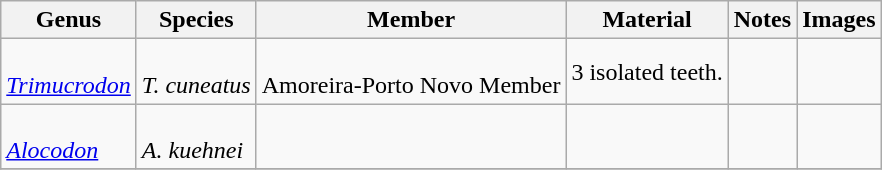<table class="wikitable" align="center">
<tr>
<th>Genus</th>
<th>Species</th>
<th>Member</th>
<th>Material</th>
<th>Notes</th>
<th>Images</th>
</tr>
<tr>
<td><br><em><a href='#'>Trimucrodon</a></em></td>
<td><br><em>T. cuneatus</em></td>
<td><br>Amoreira-Porto Novo Member</td>
<td>3 isolated teeth.</td>
<td></td>
<td></td>
</tr>
<tr>
<td><br><em><a href='#'>Alocodon</a></em></td>
<td><br><em>A. kuehnei</em></td>
<td></td>
<td></td>
<td></td>
<td></td>
</tr>
<tr>
</tr>
</table>
